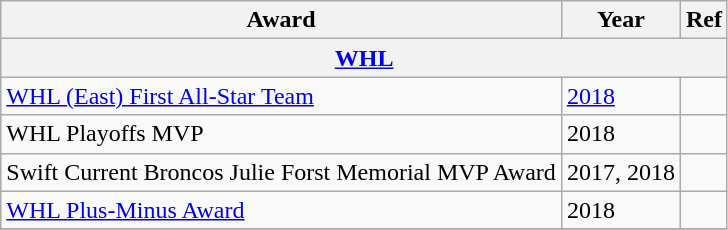<table class="wikitable">
<tr>
<th>Award</th>
<th>Year</th>
<th>Ref</th>
</tr>
<tr>
<th colspan="3"><a href='#'>WHL</a></th>
</tr>
<tr>
<td><a href='#'>WHL (East) First All-Star Team</a></td>
<td><a href='#'>2018</a></td>
<td></td>
</tr>
<tr>
<td>WHL Playoffs MVP</td>
<td>2018</td>
<td></td>
</tr>
<tr>
<td>Swift Current Broncos Julie Forst Memorial MVP Award</td>
<td>2017, 2018</td>
<td></td>
</tr>
<tr>
<td><a href='#'>WHL Plus-Minus Award</a></td>
<td>2018</td>
<td></td>
</tr>
<tr>
</tr>
</table>
